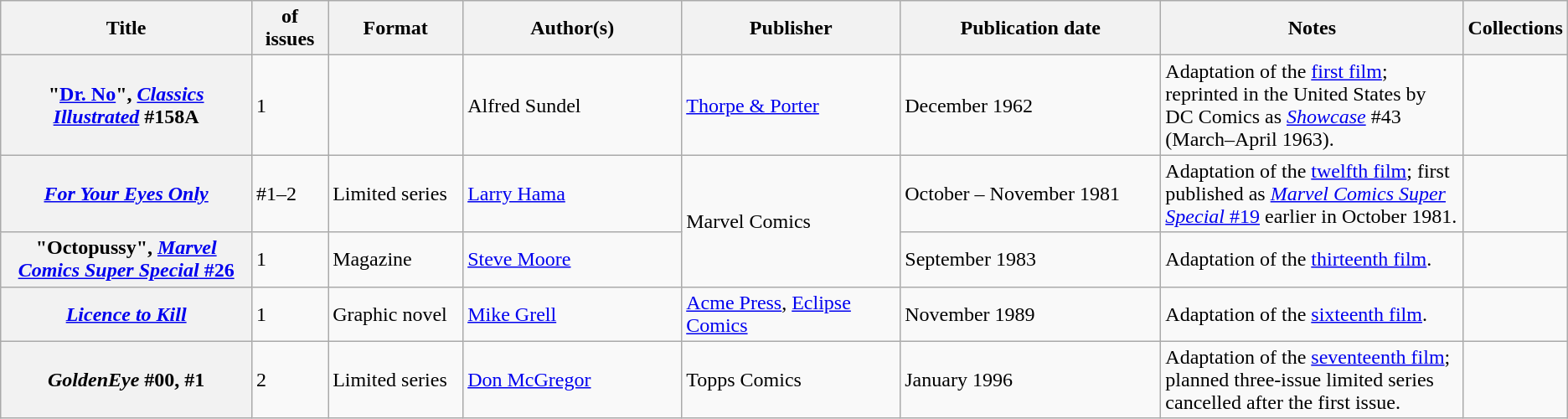<table class="wikitable">
<tr>
<th>Title</th>
<th style="width:40pt"> of issues</th>
<th style="width:75pt">Format</th>
<th style="width:125pt">Author(s)</th>
<th style="width:125pt">Publisher</th>
<th style="width:150pt">Publication date</th>
<th style="width:175pt">Notes</th>
<th>Collections</th>
</tr>
<tr>
<th>"<a href='#'>Dr. No</a>", <em><a href='#'>Classics Illustrated</a></em> #158A</th>
<td>1</td>
<td></td>
<td>Alfred Sundel</td>
<td><a href='#'>Thorpe & Porter</a></td>
<td>December 1962</td>
<td>Adaptation of the <a href='#'>first film</a>; reprinted in the United States by DC Comics as <em><a href='#'>Showcase</a></em> #43 (March–April 1963).</td>
<td></td>
</tr>
<tr>
<th><em><a href='#'>For Your Eyes Only</a></em></th>
<td>#1–2</td>
<td>Limited series</td>
<td><a href='#'>Larry Hama</a></td>
<td rowspan="2">Marvel Comics</td>
<td>October – November 1981</td>
<td>Adaptation of the <a href='#'>twelfth film</a>; first published as <a href='#'><em>Marvel Comics Super Special</em> #19</a> earlier in October 1981.</td>
<td></td>
</tr>
<tr>
<th>"Octopussy", <a href='#'><em>Marvel Comics Super Special</em> #26</a></th>
<td>1</td>
<td>Magazine</td>
<td><a href='#'>Steve Moore</a></td>
<td>September 1983</td>
<td>Adaptation of the <a href='#'>thirteenth film</a>.</td>
<td></td>
</tr>
<tr>
<th><em><a href='#'>Licence to Kill</a></em></th>
<td>1</td>
<td>Graphic novel</td>
<td><a href='#'>Mike Grell</a></td>
<td><a href='#'>Acme Press</a>, <a href='#'>Eclipse Comics</a></td>
<td>November 1989</td>
<td>Adaptation of the <a href='#'>sixteenth film</a>.</td>
<td></td>
</tr>
<tr>
<th><em>GoldenEye</em> #00, #1</th>
<td>2</td>
<td>Limited series</td>
<td><a href='#'>Don McGregor</a></td>
<td>Topps Comics</td>
<td>January 1996</td>
<td>Adaptation of the <a href='#'>seventeenth film</a>; planned three-issue limited series cancelled after the first issue.</td>
<td></td>
</tr>
</table>
